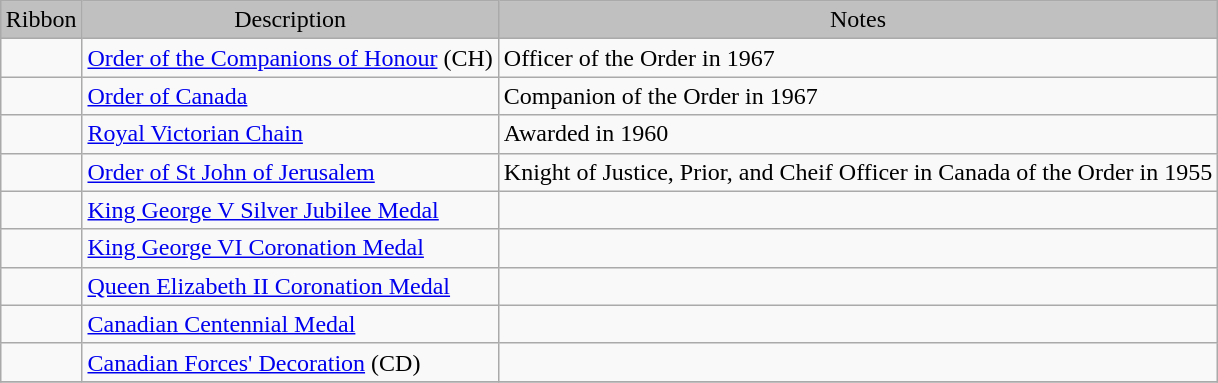<table class="wikitable" style="margin:1em auto;">
<tr style="background:silver;" align="center">
<td>Ribbon</td>
<td>Description</td>
<td>Notes</td>
</tr>
<tr>
<td></td>
<td><a href='#'>Order of the Companions of Honour</a> (CH)</td>
<td>Officer of the Order in 1967</td>
</tr>
<tr>
<td></td>
<td><a href='#'>Order of Canada</a></td>
<td>Companion of the Order in 1967</td>
</tr>
<tr>
<td></td>
<td><a href='#'>Royal Victorian Chain</a></td>
<td>Awarded in 1960</td>
</tr>
<tr>
<td></td>
<td><a href='#'>Order of St John of Jerusalem</a></td>
<td>Knight of Justice, Prior, and Cheif Officer in Canada of the Order in 1955</td>
</tr>
<tr>
<td></td>
<td><a href='#'>King George V Silver Jubilee Medal</a></td>
<td></td>
</tr>
<tr>
<td></td>
<td><a href='#'>King George VI Coronation Medal</a></td>
<td></td>
</tr>
<tr>
<td></td>
<td><a href='#'>Queen Elizabeth II Coronation Medal</a></td>
<td></td>
</tr>
<tr>
<td></td>
<td><a href='#'>Canadian Centennial Medal</a></td>
<td></td>
</tr>
<tr>
<td></td>
<td><a href='#'>Canadian Forces' Decoration</a> (CD)</td>
<td></td>
</tr>
<tr>
</tr>
</table>
